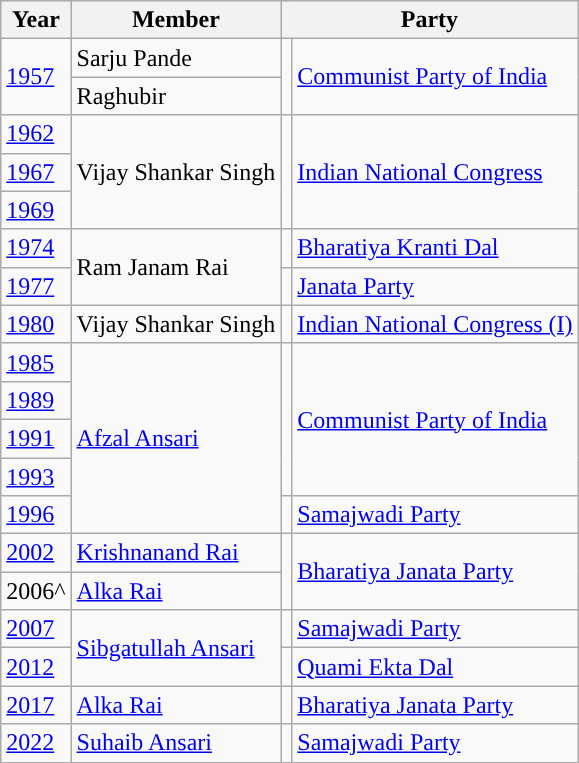<table class="wikitable">
<tr>
<th>Year</th>
<th>Member</th>
<th colspan="2">Party</th>
</tr>
<tr>
<td rowspan="2"><a href='#'>1957</a></td>
<td>Sarju Pande</td>
<td rowspan="2" style="background-color: "></td>
<td rowspan="2"><a href='#'>Communist Party of India</a></td>
</tr>
<tr>
<td>Raghubir</td>
</tr>
<tr>
<td><a href='#'>1962</a></td>
<td rowspan="3">Vijay Shankar Singh</td>
<td rowspan="3" style="background-color: "></td>
<td rowspan="3"><a href='#'>Indian National Congress</a></td>
</tr>
<tr>
<td><a href='#'>1967</a></td>
</tr>
<tr>
<td><a href='#'>1969</a></td>
</tr>
<tr>
<td><a href='#'>1974</a></td>
<td rowspan="2">Ram Janam Rai</td>
<td style="background-color: "></td>
<td><a href='#'>Bharatiya Kranti Dal</a></td>
</tr>
<tr>
<td><a href='#'>1977</a></td>
<td style="background-color: "></td>
<td><a href='#'>Janata Party</a></td>
</tr>
<tr>
<td><a href='#'>1980</a></td>
<td>Vijay Shankar Singh</td>
<td style="background-color: "></td>
<td><a href='#'>Indian National Congress (I)</a></td>
</tr>
<tr>
<td><a href='#'>1985</a></td>
<td rowspan="5"><a href='#'>Afzal Ansari</a></td>
<td rowspan="4" style="background-color: "></td>
<td rowspan="4"><a href='#'>Communist Party of India</a></td>
</tr>
<tr>
<td><a href='#'>1989</a></td>
</tr>
<tr>
<td><a href='#'>1991</a></td>
</tr>
<tr>
<td><a href='#'>1993</a></td>
</tr>
<tr>
<td><a href='#'>1996</a></td>
<td style="background-color: "></td>
<td><a href='#'>Samajwadi Party</a></td>
</tr>
<tr>
<td><a href='#'>2002</a></td>
<td><a href='#'>Krishnanand Rai</a></td>
<td rowspan="2" style="background-color: "></td>
<td rowspan="2"><a href='#'>Bharatiya Janata Party</a></td>
</tr>
<tr>
<td>2006^</td>
<td><a href='#'>Alka Rai</a></td>
</tr>
<tr>
<td><a href='#'>2007</a></td>
<td rowspan="2"><a href='#'>Sibgatullah Ansari</a></td>
<td style="background-color: "></td>
<td><a href='#'>Samajwadi Party</a></td>
</tr>
<tr>
<td><a href='#'>2012</a></td>
<td style="background-color: "></td>
<td><a href='#'>Quami Ekta Dal</a></td>
</tr>
<tr>
<td><a href='#'>2017</a></td>
<td><a href='#'>Alka Rai</a></td>
<td style="background-color: "></td>
<td><a href='#'>Bharatiya Janata Party</a></td>
</tr>
<tr>
<td><a href='#'>2022</a></td>
<td><a href='#'>Suhaib Ansari</a></td>
<td style="background-color: "></td>
<td><a href='#'>Samajwadi Party</a></td>
</tr>
</table>
